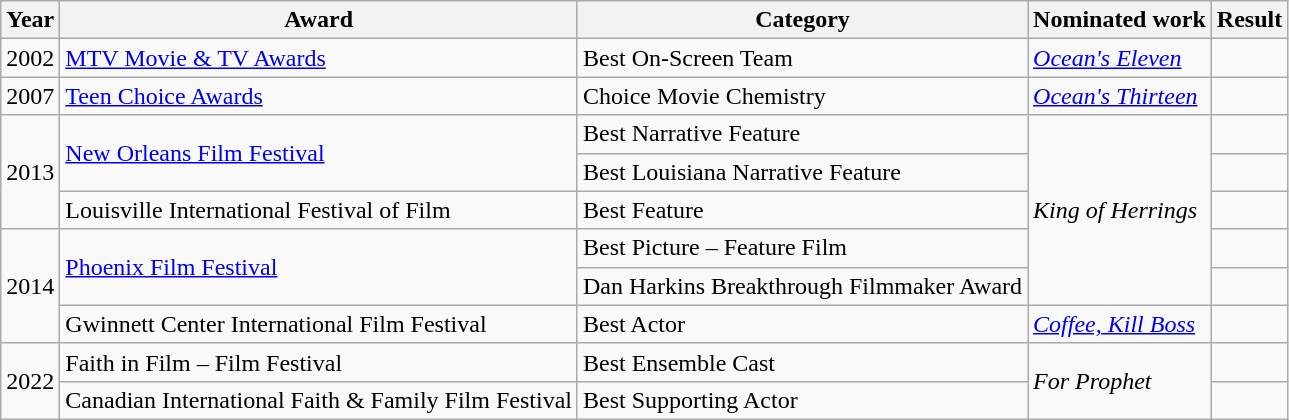<table class="wikitable">
<tr>
<th>Year</th>
<th>Award</th>
<th>Category</th>
<th>Nominated work</th>
<th>Result</th>
</tr>
<tr>
<td>2002</td>
<td><a href='#'>MTV Movie & TV Awards</a></td>
<td>Best On-Screen Team</td>
<td><em><a href='#'>Ocean's Eleven</a></em></td>
<td></td>
</tr>
<tr>
<td>2007</td>
<td><a href='#'>Teen Choice Awards</a></td>
<td>Choice Movie Chemistry</td>
<td><em><a href='#'>Ocean's Thirteen</a></em></td>
<td></td>
</tr>
<tr>
<td rowspan="3">2013</td>
<td rowspan="2"><a href='#'>New Orleans Film Festival</a></td>
<td>Best Narrative Feature</td>
<td rowspan="5"><em>King of Herrings</em></td>
<td></td>
</tr>
<tr>
<td>Best Louisiana Narrative Feature</td>
<td></td>
</tr>
<tr>
<td>Louisville International Festival of Film</td>
<td>Best Feature</td>
<td></td>
</tr>
<tr>
<td rowspan="3">2014</td>
<td rowspan="2"><a href='#'>Phoenix Film Festival</a></td>
<td>Best Picture – Feature Film</td>
<td></td>
</tr>
<tr>
<td>Dan Harkins Breakthrough Filmmaker Award</td>
<td></td>
</tr>
<tr>
<td>Gwinnett Center International Film Festival</td>
<td>Best Actor</td>
<td><em><a href='#'>Coffee, Kill Boss</a></em></td>
<td></td>
</tr>
<tr>
<td rowspan="2">2022</td>
<td>Faith in Film – Film Festival</td>
<td>Best Ensemble Cast </td>
<td rowspan="2"><em>For Prophet</em></td>
<td></td>
</tr>
<tr>
<td>Canadian International Faith & Family Film Festival</td>
<td>Best Supporting Actor</td>
<td></td>
</tr>
</table>
